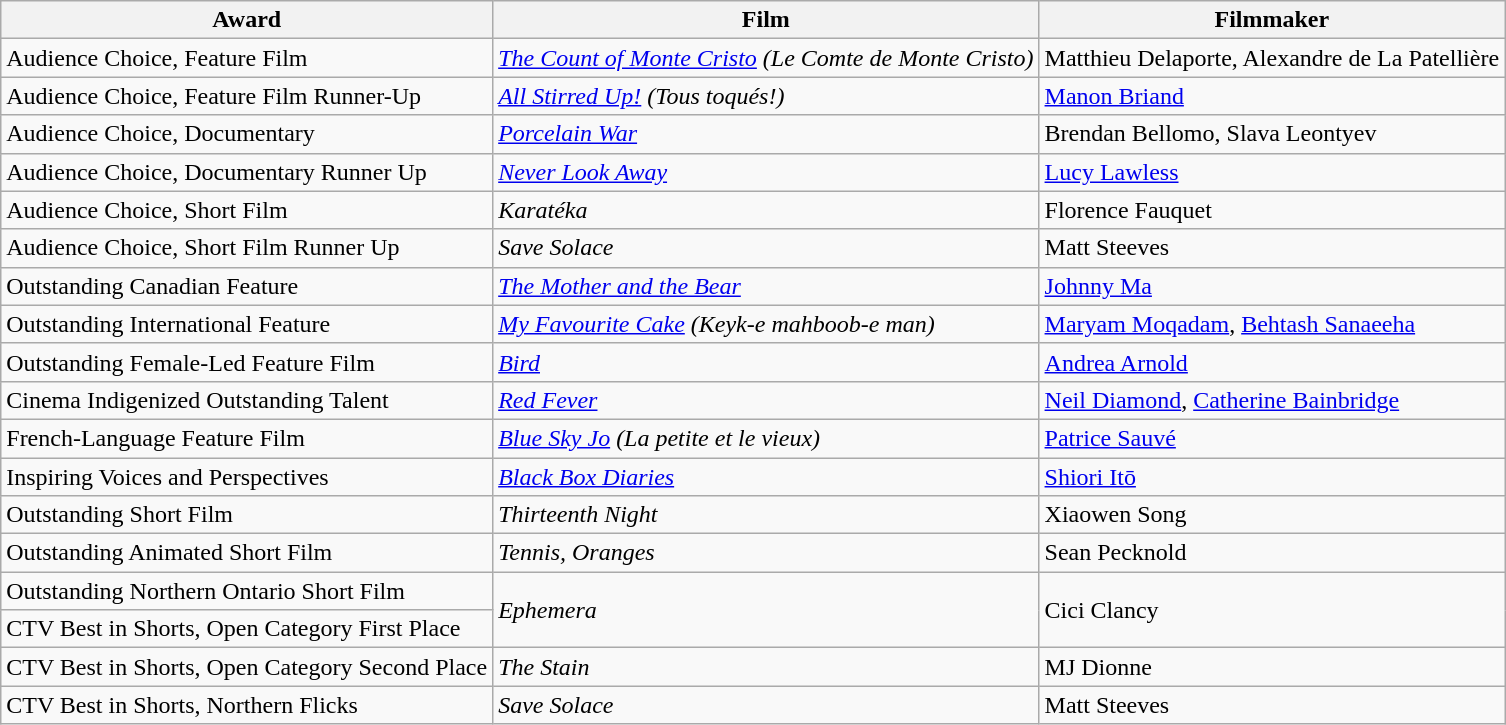<table class="wikitable">
<tr>
<th>Award</th>
<th>Film</th>
<th>Filmmaker</th>
</tr>
<tr>
<td>Audience Choice, Feature Film</td>
<td><em><a href='#'>The Count of Monte Cristo</a> (Le Comte de Monte Cristo)</em></td>
<td>Matthieu Delaporte, Alexandre de La Patellière</td>
</tr>
<tr>
<td>Audience Choice, Feature Film Runner-Up</td>
<td><em><a href='#'>All Stirred Up!</a> (Tous toqués!)</em></td>
<td><a href='#'>Manon Briand</a></td>
</tr>
<tr>
<td>Audience Choice, Documentary</td>
<td><em><a href='#'>Porcelain War</a></em></td>
<td>Brendan Bellomo, Slava Leontyev</td>
</tr>
<tr>
<td>Audience Choice, Documentary Runner Up</td>
<td><em><a href='#'>Never Look Away</a></em></td>
<td><a href='#'>Lucy Lawless</a></td>
</tr>
<tr>
<td>Audience Choice, Short Film</td>
<td><em>Karatéka</em></td>
<td>Florence Fauquet</td>
</tr>
<tr>
<td>Audience Choice, Short Film Runner Up</td>
<td><em>Save Solace</em></td>
<td>Matt Steeves</td>
</tr>
<tr>
<td>Outstanding Canadian Feature</td>
<td><em><a href='#'>The Mother and the Bear</a></em></td>
<td><a href='#'>Johnny Ma</a></td>
</tr>
<tr>
<td>Outstanding International Feature</td>
<td><em><a href='#'>My Favourite Cake</a> (Keyk-e mahboob-e man)</em></td>
<td><a href='#'>Maryam Moqadam</a>, <a href='#'>Behtash Sanaeeha</a></td>
</tr>
<tr>
<td>Outstanding Female-Led Feature Film</td>
<td><em><a href='#'>Bird</a></em></td>
<td><a href='#'>Andrea Arnold</a></td>
</tr>
<tr>
<td>Cinema Indigenized Outstanding Talent</td>
<td><em><a href='#'>Red Fever</a></em></td>
<td><a href='#'>Neil Diamond</a>, <a href='#'>Catherine Bainbridge</a></td>
</tr>
<tr>
<td>French-Language Feature Film</td>
<td><em><a href='#'>Blue Sky Jo</a> (La petite et le vieux)</em></td>
<td><a href='#'>Patrice Sauvé</a></td>
</tr>
<tr>
<td>Inspiring Voices and Perspectives</td>
<td><em><a href='#'>Black Box Diaries</a></em></td>
<td><a href='#'>Shiori Itō</a></td>
</tr>
<tr>
<td>Outstanding Short Film</td>
<td><em>Thirteenth Night</em></td>
<td>Xiaowen Song</td>
</tr>
<tr>
<td>Outstanding Animated Short Film</td>
<td><em>Tennis, Oranges</em></td>
<td>Sean Pecknold</td>
</tr>
<tr>
<td>Outstanding Northern Ontario Short Film</td>
<td rowspan=2><em>Ephemera</em></td>
<td rowspan=2>Cici Clancy</td>
</tr>
<tr>
<td>CTV Best in Shorts, Open Category First Place</td>
</tr>
<tr>
<td>CTV Best in Shorts, Open Category Second Place</td>
<td><em>The Stain</em></td>
<td>MJ Dionne</td>
</tr>
<tr>
<td>CTV Best in Shorts, Northern Flicks</td>
<td><em>Save Solace</em></td>
<td>Matt Steeves</td>
</tr>
</table>
